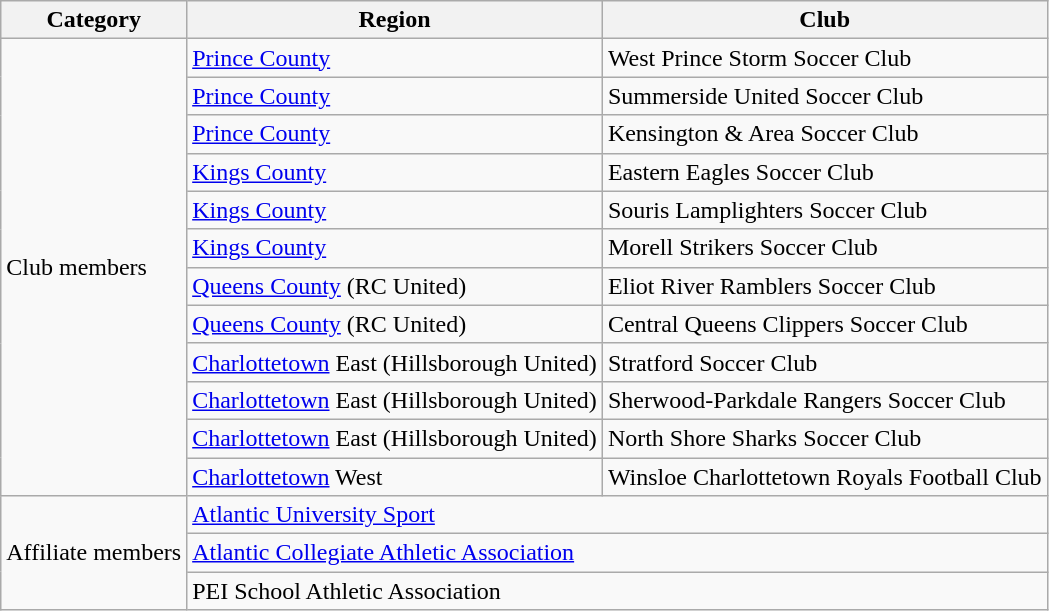<table class="wikitable">
<tr>
<th>Category</th>
<th>Region</th>
<th>Club</th>
</tr>
<tr>
<td rowspan="12">Club members</td>
<td><a href='#'>Prince County</a></td>
<td>West Prince Storm Soccer Club</td>
</tr>
<tr>
<td><a href='#'>Prince County</a></td>
<td>Summerside United Soccer Club</td>
</tr>
<tr>
<td><a href='#'>Prince County</a></td>
<td>Kensington & Area Soccer Club</td>
</tr>
<tr>
<td><a href='#'>Kings County</a></td>
<td>Eastern Eagles Soccer Club</td>
</tr>
<tr>
<td><a href='#'>Kings County</a></td>
<td>Souris Lamplighters Soccer Club</td>
</tr>
<tr>
<td><a href='#'>Kings County</a></td>
<td>Morell Strikers Soccer Club</td>
</tr>
<tr>
<td><a href='#'>Queens County</a> (RC United)</td>
<td>Eliot River Ramblers Soccer Club</td>
</tr>
<tr>
<td><a href='#'>Queens County</a> (RC United)</td>
<td>Central Queens Clippers Soccer Club</td>
</tr>
<tr>
<td><a href='#'>Charlottetown</a> East (Hillsborough United)</td>
<td>Stratford Soccer Club</td>
</tr>
<tr>
<td><a href='#'>Charlottetown</a> East (Hillsborough United)</td>
<td>Sherwood-Parkdale Rangers Soccer Club</td>
</tr>
<tr>
<td><a href='#'>Charlottetown</a> East (Hillsborough United)</td>
<td>North Shore Sharks Soccer Club</td>
</tr>
<tr>
<td><a href='#'>Charlottetown</a> West</td>
<td>Winsloe Charlottetown Royals Football Club</td>
</tr>
<tr>
<td rowspan="3">Affiliate members</td>
<td colspan="2"><a href='#'>Atlantic University Sport</a></td>
</tr>
<tr>
<td colspan="2"><a href='#'>Atlantic Collegiate Athletic Association</a></td>
</tr>
<tr>
<td colspan="2">PEI School Athletic Association</td>
</tr>
</table>
